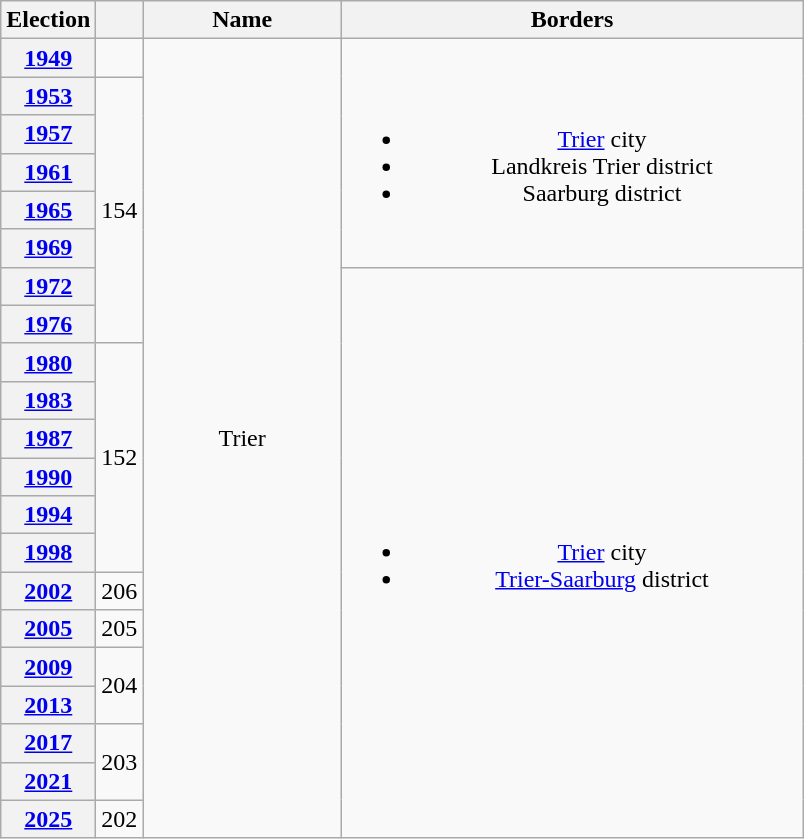<table class=wikitable style="text-align:center">
<tr>
<th>Election</th>
<th></th>
<th width=125px>Name</th>
<th width=300px>Borders</th>
</tr>
<tr>
<th><a href='#'>1949</a></th>
<td></td>
<td rowspan=21>Trier</td>
<td rowspan=6><br><ul><li><a href='#'>Trier</a> city</li><li>Landkreis Trier district</li><li>Saarburg district</li></ul></td>
</tr>
<tr>
<th><a href='#'>1953</a></th>
<td rowspan=7>154</td>
</tr>
<tr>
<th><a href='#'>1957</a></th>
</tr>
<tr>
<th><a href='#'>1961</a></th>
</tr>
<tr>
<th><a href='#'>1965</a></th>
</tr>
<tr>
<th><a href='#'>1969</a></th>
</tr>
<tr>
<th><a href='#'>1972</a></th>
<td rowspan=15><br><ul><li><a href='#'>Trier</a> city</li><li><a href='#'>Trier-Saarburg</a> district</li></ul></td>
</tr>
<tr>
<th><a href='#'>1976</a></th>
</tr>
<tr>
<th><a href='#'>1980</a></th>
<td rowspan=6>152</td>
</tr>
<tr>
<th><a href='#'>1983</a></th>
</tr>
<tr>
<th><a href='#'>1987</a></th>
</tr>
<tr>
<th><a href='#'>1990</a></th>
</tr>
<tr>
<th><a href='#'>1994</a></th>
</tr>
<tr>
<th><a href='#'>1998</a></th>
</tr>
<tr>
<th><a href='#'>2002</a></th>
<td>206</td>
</tr>
<tr>
<th><a href='#'>2005</a></th>
<td>205</td>
</tr>
<tr>
<th><a href='#'>2009</a></th>
<td rowspan=2>204</td>
</tr>
<tr>
<th><a href='#'>2013</a></th>
</tr>
<tr>
<th><a href='#'>2017</a></th>
<td rowspan=2>203</td>
</tr>
<tr>
<th><a href='#'>2021</a></th>
</tr>
<tr>
<th><a href='#'>2025</a></th>
<td>202</td>
</tr>
</table>
